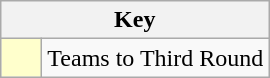<table class="wikitable" style="text-align: center;">
<tr>
<th colspan=2>Key</th>
</tr>
<tr>
<td style="background:#ffffcc; width:20px;"></td>
<td align=left>Teams to Third Round</td>
</tr>
</table>
